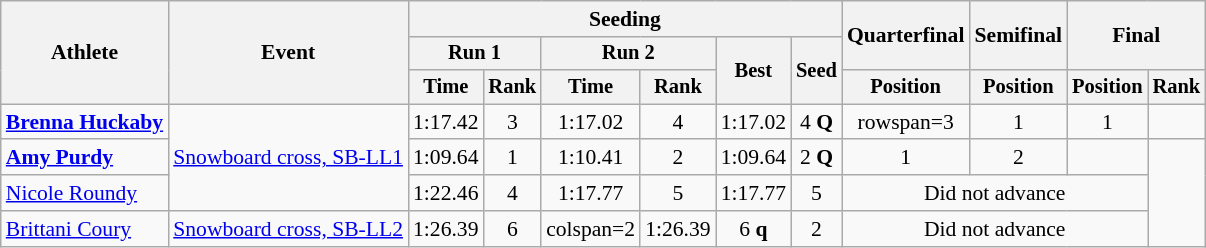<table class=wikitable style=font-size:90%;text-align:center>
<tr>
<th rowspan=3>Athlete</th>
<th rowspan=3>Event</th>
<th colspan=6>Seeding</th>
<th rowspan=2>Quarterfinal</th>
<th rowspan=2>Semifinal</th>
<th colspan=2 rowspan=2>Final</th>
</tr>
<tr style=font-size:95%>
<th colspan=2>Run 1</th>
<th colspan=2>Run 2</th>
<th rowspan=2>Best</th>
<th rowspan=2>Seed</th>
</tr>
<tr style=font-size:95%>
<th>Time</th>
<th>Rank</th>
<th>Time</th>
<th>Rank</th>
<th>Position</th>
<th>Position</th>
<th>Position</th>
<th>Rank</th>
</tr>
<tr>
<td align=left><strong><a href='#'>Brenna Huckaby</a></strong></td>
<td align=left rowspan=3><a href='#'>Snowboard cross, SB-LL1</a></td>
<td>1:17.42</td>
<td>3</td>
<td>1:17.02</td>
<td>4</td>
<td>1:17.02</td>
<td>4 <strong>Q</strong></td>
<td>rowspan=3 </td>
<td>1</td>
<td>1</td>
<td></td>
</tr>
<tr>
<td align=left><strong><a href='#'>Amy Purdy</a></strong></td>
<td>1:09.64</td>
<td>1</td>
<td>1:10.41</td>
<td>2</td>
<td>1:09.64</td>
<td>2 <strong>Q</strong></td>
<td>1</td>
<td>2</td>
<td></td>
</tr>
<tr>
<td align=left><a href='#'>Nicole Roundy</a></td>
<td>1:22.46</td>
<td>4</td>
<td>1:17.77</td>
<td>5</td>
<td>1:17.77</td>
<td>5</td>
<td colspan="3">Did not advance</td>
</tr>
<tr>
<td align=left><a href='#'>Brittani Coury</a></td>
<td align=left><a href='#'>Snowboard cross, SB-LL2</a></td>
<td>1:26.39</td>
<td>6</td>
<td>colspan=2 </td>
<td>1:26.39</td>
<td>6 <strong>q</strong></td>
<td>2</td>
<td colspan="3">Did not advance</td>
</tr>
</table>
